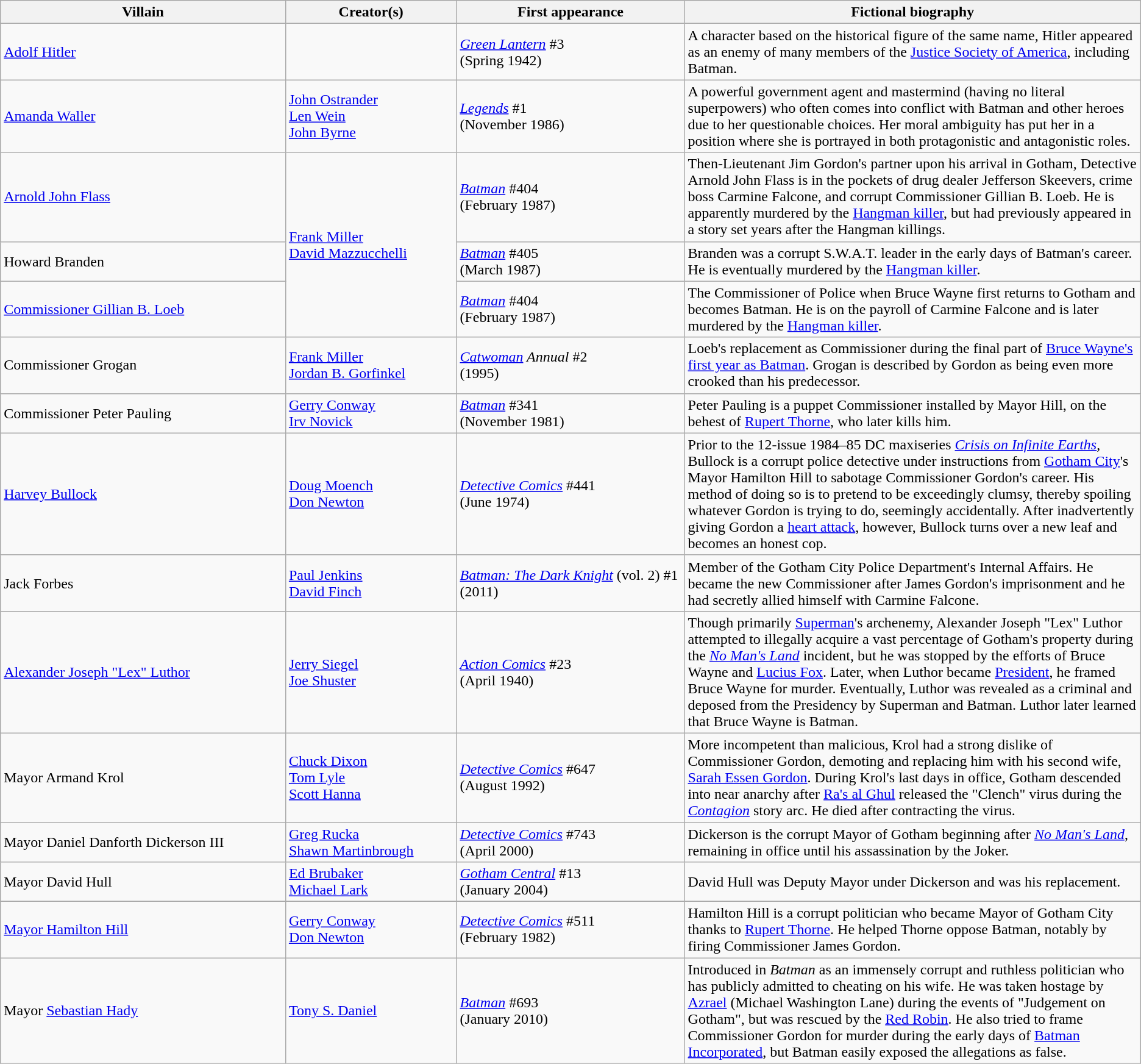<table class="wikitable">
<tr>
<th style="width:25%">Villain</th>
<th style="width:15%;">Creator(s)</th>
<th style="width:20%;">First appearance</th>
<th style="width:40%;">Fictional biography</th>
</tr>
<tr>
<td><a href='#'>Adolf Hitler</a></td>
<td></td>
<td><em><a href='#'>Green Lantern</a></em> #3<br>(Spring 1942)</td>
<td>A character based on the historical figure of the same name, Hitler appeared as an enemy of many members of the <a href='#'>Justice Society of America</a>, including Batman.</td>
</tr>
<tr>
<td><a href='#'>Amanda Waller</a></td>
<td><a href='#'>John Ostrander</a><br><a href='#'>Len Wein</a><br><a href='#'>John Byrne</a></td>
<td><em><a href='#'>Legends</a></em> #1<br>(November 1986)</td>
<td>A powerful government agent and mastermind (having no literal superpowers) who often comes into conflict with Batman and other heroes due to her questionable choices. Her moral ambiguity has put her in a position where she is portrayed in both protagonistic and antagonistic roles.</td>
</tr>
<tr>
<td><a href='#'>Arnold John Flass</a></td>
<td rowspan="3"><a href='#'>Frank Miller</a><br><a href='#'>David Mazzucchelli</a></td>
<td><em><a href='#'>Batman</a></em> #404<br>(February 1987)</td>
<td>Then-Lieutenant Jim Gordon's partner upon his arrival in Gotham, Detective Arnold John Flass is in the pockets of drug dealer Jefferson Skeevers, crime boss Carmine Falcone, and corrupt Commissioner Gillian B. Loeb. He is apparently murdered by the <a href='#'>Hangman killer</a>, but had previously appeared in a story set years after the Hangman killings.</td>
</tr>
<tr>
<td>Howard Branden</td>
<td><em><a href='#'>Batman</a></em> #405<br>(March 1987)</td>
<td>Branden was a corrupt S.W.A.T. leader in the early days of Batman's career. He is eventually murdered by the <a href='#'>Hangman killer</a>.</td>
</tr>
<tr>
<td><a href='#'>Commissioner Gillian B. Loeb</a></td>
<td><em><a href='#'>Batman</a></em> #404<br>(February 1987)</td>
<td>The Commissioner of Police when Bruce Wayne first returns to Gotham and becomes Batman. He is on the payroll of Carmine Falcone and is later murdered by the <a href='#'>Hangman killer</a>.</td>
</tr>
<tr>
<td>Commissioner Grogan</td>
<td><a href='#'>Frank Miller</a><br><a href='#'>Jordan B. Gorfinkel</a></td>
<td><em><a href='#'>Catwoman</a> Annual</em> #2<br>(1995)</td>
<td>Loeb's replacement as Commissioner during the final part of <a href='#'>Bruce Wayne's first year as Batman</a>. Grogan is described by Gordon as being even more crooked than his predecessor.</td>
</tr>
<tr>
<td>Commissioner Peter Pauling</td>
<td><a href='#'>Gerry Conway</a><br><a href='#'>Irv Novick</a></td>
<td><em><a href='#'>Batman</a></em> #341<br>(November 1981)</td>
<td>Peter Pauling is a puppet Commissioner installed by Mayor Hill, on the behest of <a href='#'>Rupert Thorne</a>, who later kills him.</td>
</tr>
<tr>
<td><a href='#'>Harvey Bullock</a></td>
<td><a href='#'>Doug Moench</a><br><a href='#'>Don Newton</a></td>
<td><em><a href='#'>Detective Comics</a></em> #441<br>(June 1974)</td>
<td>Prior to the 12-issue 1984–85 DC maxiseries <em><a href='#'>Crisis on Infinite Earths</a></em>, Bullock is a corrupt police detective under instructions from <a href='#'>Gotham City</a>'s Mayor Hamilton Hill to sabotage Commissioner Gordon's career. His method of doing so is to pretend to be exceedingly clumsy, thereby spoiling whatever Gordon is trying to do, seemingly accidentally. After inadvertently giving Gordon a <a href='#'>heart attack</a>, however, Bullock turns over a new leaf and becomes an honest cop.</td>
</tr>
<tr>
<td>Jack Forbes</td>
<td><a href='#'>Paul Jenkins</a><br><a href='#'>David Finch</a></td>
<td><em><a href='#'>Batman: The Dark Knight</a></em> (vol. 2) #1<br>(2011)</td>
<td>Member of the Gotham City Police Department's Internal Affairs. He became the new Commissioner after James Gordon's imprisonment and he had secretly allied himself with Carmine Falcone.</td>
</tr>
<tr>
<td><a href='#'>Alexander Joseph "Lex" Luthor</a></td>
<td><a href='#'>Jerry Siegel</a><br><a href='#'>Joe Shuster</a></td>
<td><em><a href='#'>Action Comics</a></em> #23<br>(April 1940)</td>
<td>Though primarily <a href='#'>Superman</a>'s archenemy, Alexander Joseph "Lex" Luthor attempted to illegally acquire a vast percentage of Gotham's property during the <em><a href='#'>No Man's Land</a></em> incident, but he was stopped by the efforts of Bruce Wayne and <a href='#'>Lucius Fox</a>. Later, when Luthor became <a href='#'>President</a>, he framed Bruce Wayne for murder. Eventually, Luthor was revealed as a criminal and deposed from the Presidency by Superman and Batman. Luthor later learned that Bruce Wayne is Batman.</td>
</tr>
<tr>
<td>Mayor Armand Krol</td>
<td><a href='#'>Chuck Dixon</a><br><a href='#'>Tom Lyle</a><br><a href='#'>Scott Hanna</a></td>
<td><em><a href='#'>Detective Comics</a></em> #647<br>(August 1992)</td>
<td>More incompetent than malicious, Krol had a strong dislike of Commissioner Gordon, demoting and replacing him with his second wife, <a href='#'>Sarah Essen Gordon</a>. During Krol's last days in office, Gotham descended into near anarchy after <a href='#'>Ra's al Ghul</a> released the "Clench" virus during the <em><a href='#'>Contagion</a></em> story arc. He died after contracting the virus.</td>
</tr>
<tr>
<td>Mayor Daniel Danforth Dickerson III</td>
<td><a href='#'>Greg Rucka</a><br><a href='#'>Shawn Martinbrough</a></td>
<td><em><a href='#'>Detective Comics</a></em> #743<br>(April 2000)</td>
<td>Dickerson is the corrupt Mayor of Gotham beginning after <em><a href='#'>No Man's Land</a></em>, remaining in office until his assassination by the Joker.</td>
</tr>
<tr>
<td>Mayor David Hull</td>
<td><a href='#'>Ed Brubaker</a><br><a href='#'>Michael Lark</a></td>
<td><em><a href='#'>Gotham Central</a></em> #13<br>(January 2004)</td>
<td>David Hull was Deputy Mayor under Dickerson and was his replacement.</td>
</tr>
<tr>
</tr>
<tr>
<td><a href='#'>Mayor Hamilton Hill</a></td>
<td><a href='#'>Gerry Conway</a><br><a href='#'>Don Newton</a></td>
<td><em><a href='#'>Detective Comics</a></em> #511<br>(February 1982)</td>
<td>Hamilton Hill is a corrupt politician who became Mayor of Gotham City thanks to <a href='#'>Rupert Thorne</a>. He helped Thorne oppose Batman, notably by firing Commissioner James Gordon.</td>
</tr>
<tr>
<td>Mayor <a href='#'>Sebastian Hady</a></td>
<td><a href='#'>Tony S. Daniel</a></td>
<td><em><a href='#'>Batman</a></em> #693<br>(January 2010)</td>
<td>Introduced in <em>Batman</em> as an immensely corrupt and ruthless politician who has publicly admitted to cheating on his wife. He was taken hostage by <a href='#'>Azrael</a> (Michael Washington Lane) during the events of "Judgement on Gotham", but was rescued by the <a href='#'>Red Robin</a>. He also tried to frame Commissioner Gordon for murder during the early days of <a href='#'>Batman Incorporated</a>, but Batman easily exposed the allegations as false.</td>
</tr>
</table>
